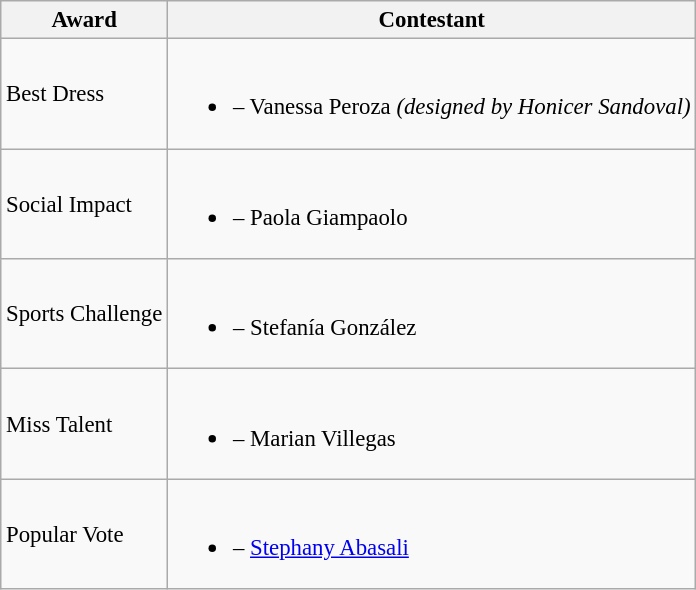<table class="wikitable sortable" style="font-size: 95%;">
<tr>
<th>Award</th>
<th>Contestant</th>
</tr>
<tr>
<td>Best Dress</td>
<td><br><ul><li> – Vanessa Peroza <em>(designed by Honicer Sandoval)</em></li></ul></td>
</tr>
<tr>
<td>Social Impact</td>
<td><br><ul><li> – Paola Giampaolo</li></ul></td>
</tr>
<tr>
<td>Sports Challenge</td>
<td><br><ul><li> – Stefanía González</li></ul></td>
</tr>
<tr>
<td>Miss Talent</td>
<td><br><ul><li> – Marian Villegas</li></ul></td>
</tr>
<tr>
<td>Popular Vote</td>
<td><br><ul><li> – <a href='#'>Stephany Abasali</a></li></ul></td>
</tr>
</table>
